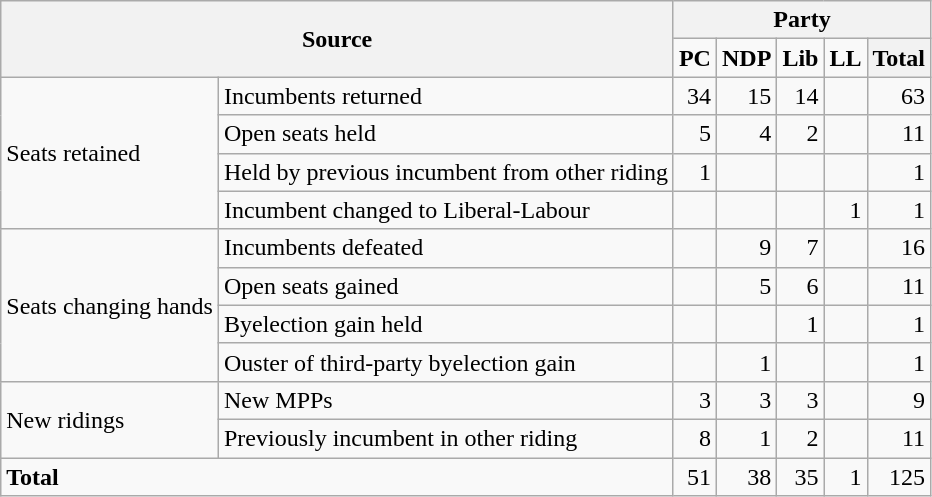<table class="wikitable" style="text-align:right;">
<tr>
<th colspan="2" rowspan="2">Source</th>
<th colspan="5">Party</th>
</tr>
<tr>
<td><strong>PC</strong></td>
<td><strong>NDP</strong></td>
<td><strong>Lib</strong></td>
<td><strong>LL</strong></td>
<th>Total</th>
</tr>
<tr>
<td rowspan="4" style="text-align:left;">Seats retained</td>
<td style="text-align:left;">Incumbents returned</td>
<td>34</td>
<td>15</td>
<td>14</td>
<td></td>
<td>63</td>
</tr>
<tr>
<td style="text-align:left;">Open seats held</td>
<td>5</td>
<td>4</td>
<td>2</td>
<td></td>
<td>11</td>
</tr>
<tr>
<td style="text-align:left;">Held by previous incumbent from other riding</td>
<td>1</td>
<td></td>
<td></td>
<td></td>
<td>1</td>
</tr>
<tr>
<td style="text-align:left;">Incumbent changed to Liberal-Labour</td>
<td></td>
<td></td>
<td></td>
<td>1</td>
<td>1</td>
</tr>
<tr>
<td rowspan="4" style="text-align:left;">Seats changing hands</td>
<td style="text-align:left;">Incumbents defeated</td>
<td></td>
<td>9</td>
<td>7</td>
<td></td>
<td>16</td>
</tr>
<tr>
<td style="text-align:left;">Open seats gained</td>
<td></td>
<td>5</td>
<td>6</td>
<td></td>
<td>11</td>
</tr>
<tr>
<td style="text-align:left;">Byelection gain held</td>
<td></td>
<td></td>
<td>1</td>
<td></td>
<td>1</td>
</tr>
<tr>
<td style="text-align:left;">Ouster of third-party byelection gain</td>
<td></td>
<td>1</td>
<td></td>
<td></td>
<td>1</td>
</tr>
<tr>
<td rowspan="2" style="text-align:left;">New ridings</td>
<td style="text-align:left;">New MPPs</td>
<td>3</td>
<td>3</td>
<td>3</td>
<td></td>
<td>9</td>
</tr>
<tr>
<td style="text-align:left;">Previously incumbent in other riding</td>
<td>8</td>
<td>1</td>
<td>2</td>
<td></td>
<td>11</td>
</tr>
<tr>
<td colspan="2" style="text-align:left;"><strong>Total</strong></td>
<td>51</td>
<td>38</td>
<td>35</td>
<td>1</td>
<td>125</td>
</tr>
</table>
